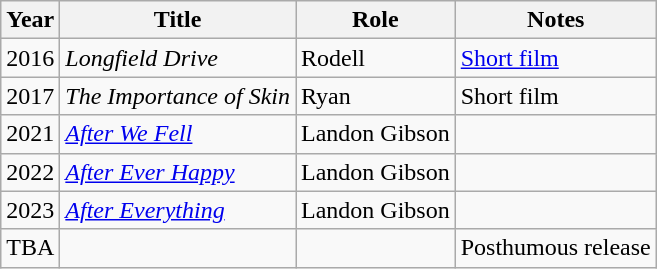<table class="wikitable">
<tr>
<th>Year</th>
<th>Title</th>
<th>Role</th>
<th>Notes</th>
</tr>
<tr>
<td>2016</td>
<td><em>Longfield Drive</em></td>
<td>Rodell</td>
<td><a href='#'>Short film</a></td>
</tr>
<tr>
<td>2017</td>
<td><em>The Importance of Skin</em></td>
<td>Ryan</td>
<td>Short film</td>
</tr>
<tr>
<td>2021</td>
<td><em><a href='#'>After We Fell</a></em></td>
<td>Landon Gibson</td>
<td></td>
</tr>
<tr>
<td>2022</td>
<td><em><a href='#'>After Ever Happy</a></em></td>
<td>Landon Gibson</td>
<td></td>
</tr>
<tr>
<td>2023</td>
<td><em><a href='#'>After Everything</a></em></td>
<td>Landon Gibson</td>
<td></td>
</tr>
<tr>
<td>TBA</td>
<td></td>
<td></td>
<td>Posthumous release</td>
</tr>
</table>
